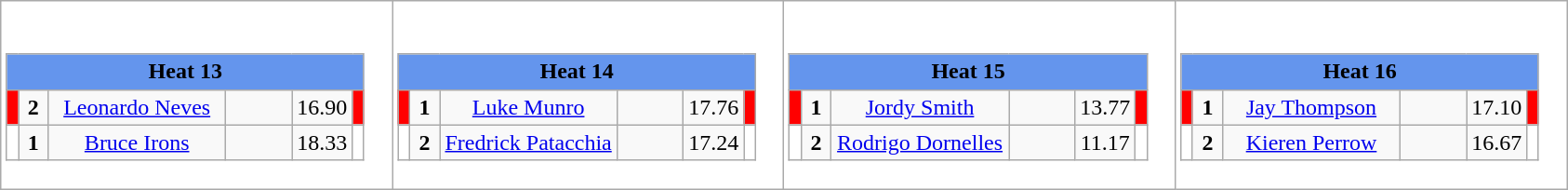<table class="wikitable" style="background:#FFFFFF;">
<tr>
<td><div><br><table class="wikitable">
<tr>
<td colspan=6 align="center" style="background:#6495ED;"><strong>Heat 13</strong></td>
</tr>
<tr>
<td width=01px style="background:#FF0000;"></td>
<td width=14px align="center"><strong>2</strong></td>
<td width=120px align="center"><a href='#'>Leonardo Neves</a></td>
<td width=40px align="center"></td>
<td width=20px align="center">16.90</td>
<td width=01px style="background:#FF0000;"></td>
</tr>
<tr>
<td width=01px style="background:#FFFFFF;"></td>
<td width=14px align="center"><strong>1</strong></td>
<td width=120px align="center"><a href='#'>Bruce Irons</a></td>
<td width=40px align="center"></td>
<td width=20px align="center">18.33</td>
<td width=01px style="background:#FFFFFF;"></td>
</tr>
</table>
</div></td>
<td><div><br><table class="wikitable">
<tr>
<td colspan=6 align="center" style="background:#6495ED;"><strong>Heat 14</strong></td>
</tr>
<tr>
<td width=01px style="background:#FF0000;"></td>
<td width=14px align="center"><strong>1</strong></td>
<td width=120px align="center"><a href='#'>Luke Munro</a></td>
<td width=40px align="center"></td>
<td width=20px align="center">17.76</td>
<td width=01px style="background:#FF0000;"></td>
</tr>
<tr>
<td width=01px style="background:#FFFFFF;"></td>
<td width=14px align="center"><strong>2</strong></td>
<td width=120px align="center"><a href='#'>Fredrick Patacchia</a></td>
<td width=40px align="center"></td>
<td width=20px align="center">17.24</td>
<td width=01px style="background:#FFFFFF;"></td>
</tr>
</table>
</div></td>
<td><div><br><table class="wikitable">
<tr>
<td colspan=6 align="center" style="background:#6495ED;"><strong>Heat 15</strong></td>
</tr>
<tr>
<td width=01px style="background:#FF0000;"></td>
<td width=14px align="center"><strong>1</strong></td>
<td width=120px align="center"><a href='#'>Jordy Smith</a></td>
<td width=40px align="center"></td>
<td width=20px align="center">13.77</td>
<td width=01px style="background:#FF0000;"></td>
</tr>
<tr>
<td width=01px style="background:#FFFFFF;"></td>
<td width=14px align="center"><strong>2</strong></td>
<td width=120px align="center"><a href='#'>Rodrigo Dornelles</a></td>
<td width=40px align="center"></td>
<td width=20px align="center">11.17</td>
<td width=01px style="background:#FFFFFF;"></td>
</tr>
</table>
</div></td>
<td><div><br><table class="wikitable">
<tr>
<td colspan=6 align="center" style="background:#6495ED;"><strong>Heat 16</strong></td>
</tr>
<tr>
<td width=01px style="background:#FF0000;"></td>
<td width=14px align="center"><strong>1</strong></td>
<td width=120px align="center"><a href='#'>Jay Thompson</a></td>
<td width=40px align="center"></td>
<td width=20px align="center">17.10</td>
<td width=01px style="background:#FF0000;"></td>
</tr>
<tr>
<td width=01px style="background:#FFFFFF;"></td>
<td width=14px align="center"><strong>2</strong></td>
<td width=120px align="center"><a href='#'>Kieren Perrow</a></td>
<td width=40px align="center"></td>
<td width=20px align="center">16.67</td>
<td width=01px style="background:#FFFFFF;"></td>
</tr>
</table>
</div></td>
</tr>
</table>
